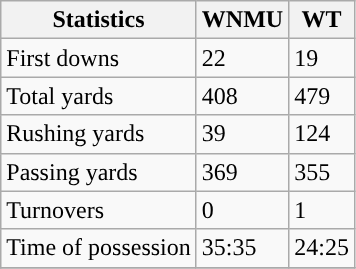<table class="wikitable" style="float: left;">
<tr>
<th>Statistics</th>
<th>WNMU</th>
<th>WT</th>
</tr>
<tr>
<td>First downs</td>
<td>22</td>
<td>19</td>
</tr>
<tr>
<td>Total yards</td>
<td>408</td>
<td>479</td>
</tr>
<tr>
<td>Rushing yards</td>
<td>39</td>
<td>124</td>
</tr>
<tr>
<td>Passing yards</td>
<td>369</td>
<td>355</td>
</tr>
<tr>
<td>Turnovers</td>
<td>0</td>
<td>1</td>
</tr>
<tr>
<td>Time of possession</td>
<td>35:35</td>
<td>24:25</td>
</tr>
<tr>
</tr>
</table>
